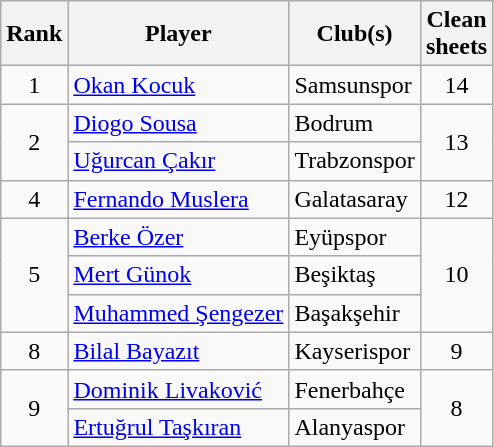<table class="wikitable" style="text-align:center;">
<tr>
<th>Rank</th>
<th>Player</th>
<th>Club(s)</th>
<th>Clean <br> sheets</th>
</tr>
<tr>
<td>1</td>
<td align="left"> <a href='#'>Okan Kocuk</a></td>
<td align="left">Samsunspor</td>
<td>14</td>
</tr>
<tr>
<td rowspan="2">2</td>
<td align="left"> <a href='#'>Diogo Sousa</a></td>
<td align="left">Bodrum</td>
<td rowspan="2">13</td>
</tr>
<tr>
<td align="left"> <a href='#'>Uğurcan Çakır</a></td>
<td align="left">Trabzonspor</td>
</tr>
<tr>
<td>4</td>
<td align="left"> <a href='#'>Fernando Muslera</a></td>
<td align="left">Galatasaray</td>
<td>12</td>
</tr>
<tr>
<td rowspan="3">5</td>
<td align="left"> <a href='#'>Berke Özer</a></td>
<td align="left">Eyüpspor</td>
<td rowspan="3">10</td>
</tr>
<tr>
<td align="left"> <a href='#'>Mert Günok</a></td>
<td align="left">Beşiktaş</td>
</tr>
<tr>
<td align="left"> <a href='#'>Muhammed Şengezer</a></td>
<td align="left">Başakşehir</td>
</tr>
<tr>
<td>8</td>
<td align="left"> <a href='#'>Bilal Bayazıt</a></td>
<td align="left">Kayserispor</td>
<td>9</td>
</tr>
<tr>
<td rowspan="2">9</td>
<td align="left"> <a href='#'>Dominik Livaković</a></td>
<td align="left">Fenerbahçe</td>
<td rowspan="2">8</td>
</tr>
<tr>
<td align="left"> <a href='#'>Ertuğrul Taşkıran</a></td>
<td align="left">Alanyaspor</td>
</tr>
</table>
